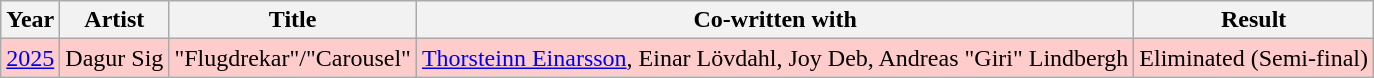<table class="wikitable plainrowheaders">
<tr>
<th scope="col">Year</th>
<th scope="col">Artist</th>
<th scope="col">Title</th>
<th scope="col">Co-written with</th>
<th scope="col">Result</th>
</tr>
<tr bgcolor="#ffcccc">
<td><a href='#'>2025</a></td>
<td>Dagur Sig</td>
<td>"Flugdrekar"/"Carousel"</td>
<td><a href='#'>Thorsteinn Einarsson</a>, Einar Lövdahl, Joy Deb, Andreas "Giri" Lindbergh</td>
<td>Eliminated (Semi-final)</td>
</tr>
</table>
